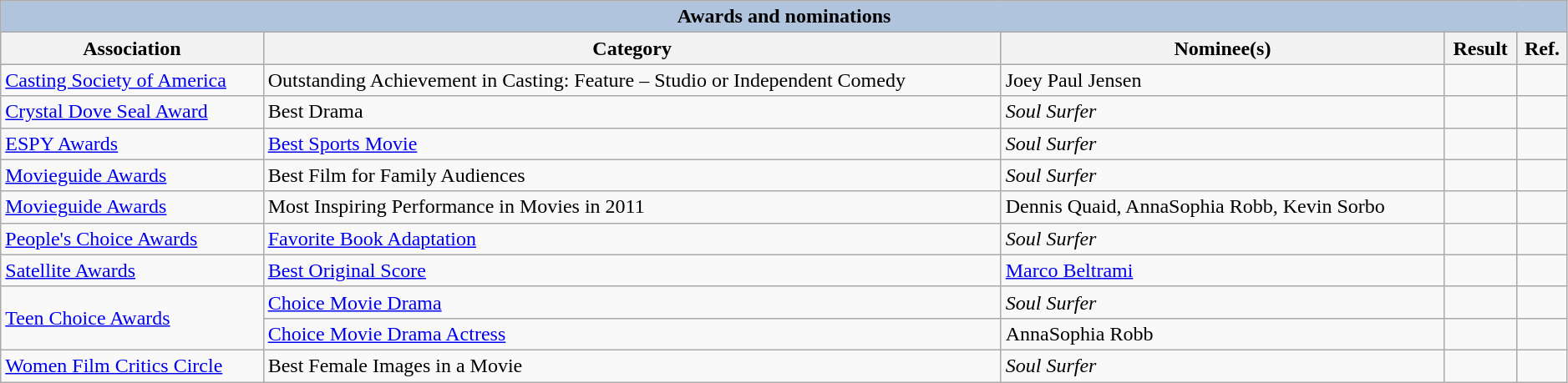<table class="wikitable sortable" style="width:99%;">
<tr>
<th colspan="5" style="background: LightSteelBlue;">Awards and nominations</th>
</tr>
<tr style="background:#ccc; text-align:center;">
<th>Association</th>
<th>Category</th>
<th>Nominee(s)</th>
<th>Result</th>
<th class="unsortable">Ref.</th>
</tr>
<tr>
<td><a href='#'>Casting Society of America</a></td>
<td>Outstanding Achievement in Casting: Feature – Studio or Independent Comedy</td>
<td>Joey Paul Jensen</td>
<td></td>
<td></td>
</tr>
<tr>
<td><a href='#'>Crystal Dove Seal Award</a></td>
<td>Best Drama</td>
<td><em>Soul Surfer</em></td>
<td></td>
<td></td>
</tr>
<tr>
<td><a href='#'>ESPY Awards</a></td>
<td><a href='#'>Best Sports Movie</a></td>
<td><em>Soul Surfer</em></td>
<td></td>
<td></td>
</tr>
<tr>
<td><a href='#'>Movieguide Awards</a></td>
<td>Best Film for Family Audiences</td>
<td><em>Soul Surfer</em></td>
<td></td>
<td></td>
</tr>
<tr>
<td><a href='#'>Movieguide Awards</a></td>
<td>Most Inspiring Performance in Movies in 2011</td>
<td>Dennis Quaid, AnnaSophia Robb, Kevin Sorbo</td>
<td></td>
<td></td>
</tr>
<tr>
<td><a href='#'>People's Choice Awards</a></td>
<td><a href='#'>Favorite Book Adaptation</a></td>
<td><em>Soul Surfer</em></td>
<td></td>
<td></td>
</tr>
<tr>
<td><a href='#'>Satellite Awards</a></td>
<td><a href='#'>Best Original Score</a></td>
<td><a href='#'>Marco Beltrami</a></td>
<td></td>
<td></td>
</tr>
<tr>
<td rowspan=2><a href='#'>Teen Choice Awards</a></td>
<td><a href='#'>Choice Movie Drama</a></td>
<td><em>Soul Surfer</em></td>
<td></td>
<td></td>
</tr>
<tr>
<td><a href='#'>Choice Movie Drama Actress</a></td>
<td>AnnaSophia Robb</td>
<td></td>
<td></td>
</tr>
<tr>
<td><a href='#'>Women Film Critics Circle</a></td>
<td>Best Female Images in a Movie</td>
<td><em>Soul Surfer</em></td>
<td></td>
<td></td>
</tr>
</table>
